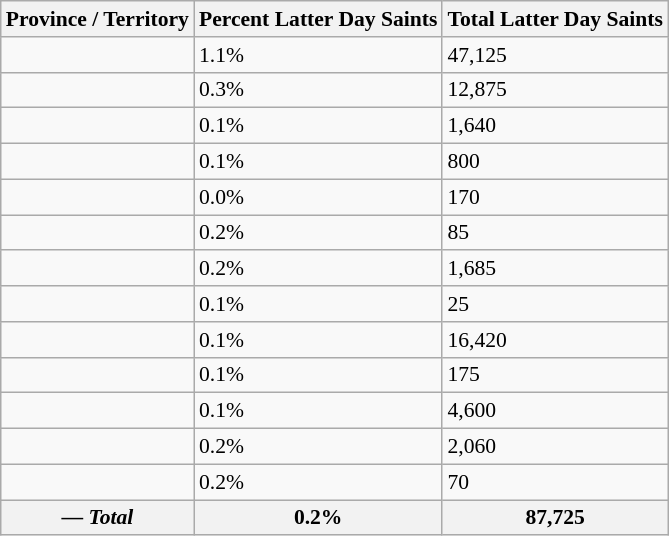<table class="wikitable sortable collapsible" style="font-size: 90%;">
<tr>
<th>Province / Territory</th>
<th>Percent Latter Day Saints</th>
<th>Total Latter Day Saints</th>
</tr>
<tr>
<td></td>
<td>1.1%</td>
<td>47,125</td>
</tr>
<tr>
<td></td>
<td>0.3%</td>
<td>12,875</td>
</tr>
<tr>
<td></td>
<td>0.1%</td>
<td>1,640</td>
</tr>
<tr>
<td></td>
<td>0.1%</td>
<td>800</td>
</tr>
<tr>
<td></td>
<td>0.0%</td>
<td>170</td>
</tr>
<tr>
<td></td>
<td>0.2%</td>
<td>85</td>
</tr>
<tr>
<td></td>
<td>0.2%</td>
<td>1,685</td>
</tr>
<tr>
<td></td>
<td>0.1%</td>
<td>25</td>
</tr>
<tr>
<td></td>
<td>0.1%</td>
<td>16,420</td>
</tr>
<tr>
<td></td>
<td>0.1%</td>
<td>175</td>
</tr>
<tr>
<td></td>
<td>0.1%</td>
<td>4,600</td>
</tr>
<tr>
<td></td>
<td>0.2%</td>
<td>2,060</td>
</tr>
<tr>
<td></td>
<td>0.2%</td>
<td>70</td>
</tr>
<tr>
<th><strong></strong> — <em>Total</em></th>
<th>0.2%</th>
<th>87,725</th>
</tr>
</table>
